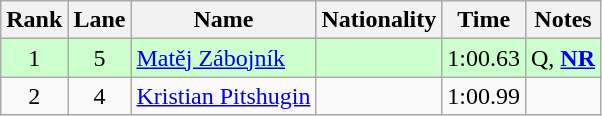<table class="wikitable sortable" style="text-align:center">
<tr>
<th>Rank</th>
<th>Lane</th>
<th>Name</th>
<th>Nationality</th>
<th>Time</th>
<th>Notes</th>
</tr>
<tr bgcolor=ccffcc>
<td>1</td>
<td>5</td>
<td align=left><a href='#'>Matěj Zábojník</a></td>
<td align=left></td>
<td>1:00.63</td>
<td>Q, <strong><a href='#'>NR</a></strong></td>
</tr>
<tr>
<td>2</td>
<td>4</td>
<td align=left><a href='#'>Kristian Pitshugin</a></td>
<td align=left></td>
<td>1:00.99</td>
<td></td>
</tr>
</table>
